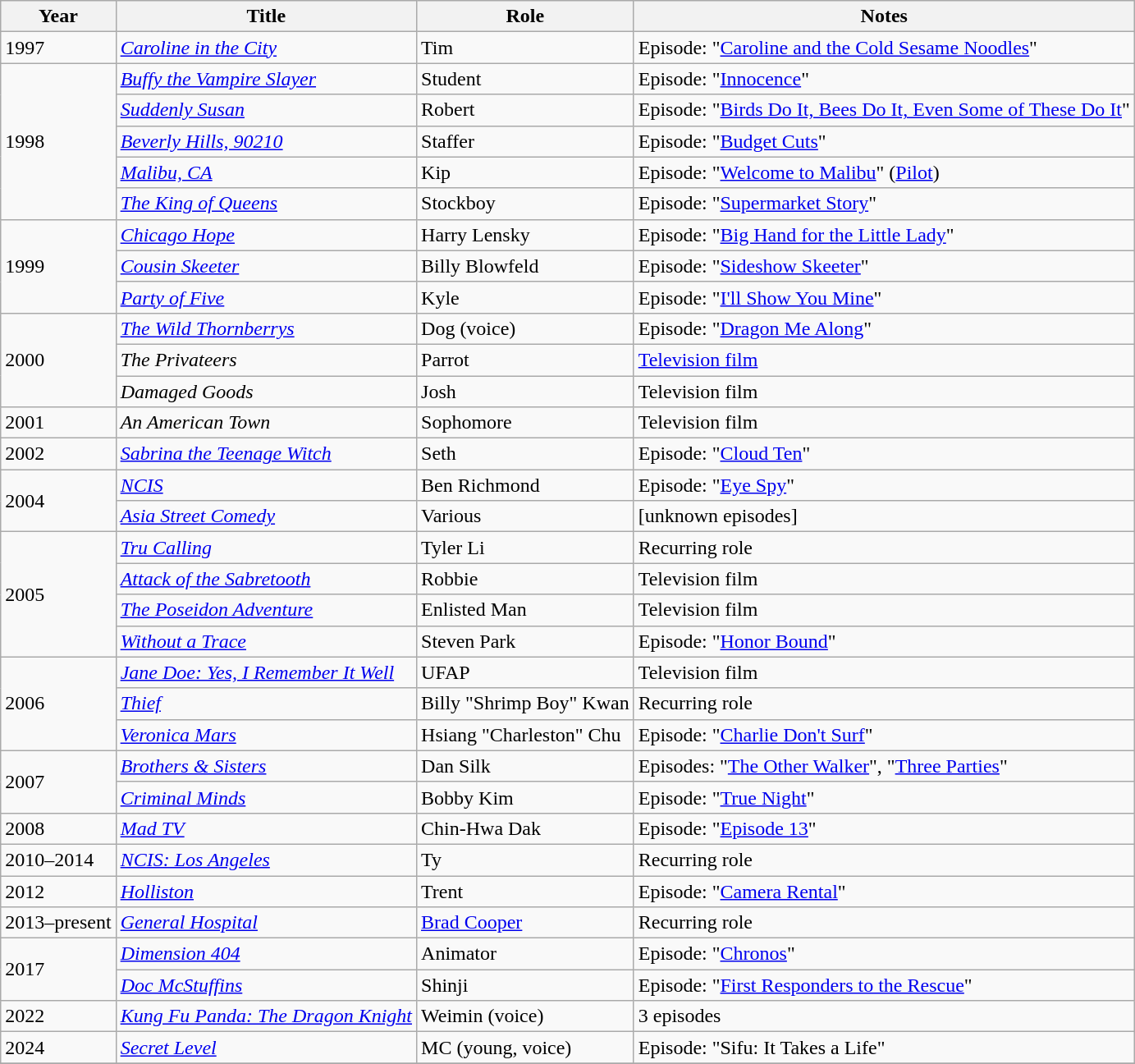<table class="wikitable">
<tr>
<th>Year</th>
<th>Title</th>
<th>Role</th>
<th>Notes</th>
</tr>
<tr>
<td>1997</td>
<td><em><a href='#'>Caroline in the City</a></em></td>
<td>Tim</td>
<td>Episode: "<a href='#'>Caroline and the Cold Sesame Noodles</a>"</td>
</tr>
<tr>
<td rowspan="5">1998</td>
<td><em><a href='#'>Buffy the Vampire Slayer</a></em></td>
<td>Student</td>
<td>Episode: "<a href='#'>Innocence</a>"</td>
</tr>
<tr>
<td><em><a href='#'>Suddenly Susan</a></em></td>
<td>Robert</td>
<td>Episode: "<a href='#'>Birds Do It, Bees Do It, Even Some of These Do It</a>"</td>
</tr>
<tr>
<td><em><a href='#'>Beverly Hills, 90210</a></em></td>
<td>Staffer</td>
<td>Episode: "<a href='#'>Budget Cuts</a>"</td>
</tr>
<tr>
<td><em><a href='#'>Malibu, CA</a></em></td>
<td>Kip</td>
<td>Episode: "<a href='#'>Welcome to Malibu</a>" (<a href='#'>Pilot</a>)</td>
</tr>
<tr>
<td><em><a href='#'>The King of Queens</a></em></td>
<td>Stockboy</td>
<td>Episode: "<a href='#'>Supermarket Story</a>"</td>
</tr>
<tr>
<td rowspan="3">1999</td>
<td><em><a href='#'>Chicago Hope</a></em></td>
<td>Harry Lensky</td>
<td>Episode: "<a href='#'>Big Hand for the Little Lady</a>"</td>
</tr>
<tr>
<td><em><a href='#'>Cousin Skeeter</a></em></td>
<td>Billy Blowfeld</td>
<td>Episode: "<a href='#'>Sideshow Skeeter</a>"</td>
</tr>
<tr>
<td><em><a href='#'>Party of Five</a></em></td>
<td>Kyle</td>
<td>Episode: "<a href='#'>I'll Show You Mine</a>"</td>
</tr>
<tr>
<td rowspan="3">2000</td>
<td><em><a href='#'>The Wild Thornberrys</a></em></td>
<td>Dog (voice)</td>
<td>Episode: "<a href='#'>Dragon Me Along</a>"</td>
</tr>
<tr>
<td><em>The Privateers</em></td>
<td>Parrot</td>
<td><a href='#'>Television film</a></td>
</tr>
<tr>
<td><em>Damaged Goods</em></td>
<td>Josh</td>
<td>Television film</td>
</tr>
<tr>
<td>2001</td>
<td><em>An American Town</em></td>
<td>Sophomore</td>
<td>Television film</td>
</tr>
<tr>
<td>2002</td>
<td><em><a href='#'>Sabrina the Teenage Witch</a></em></td>
<td>Seth</td>
<td>Episode: "<a href='#'>Cloud Ten</a>"</td>
</tr>
<tr>
<td rowspan="2">2004</td>
<td><em><a href='#'>NCIS</a></em></td>
<td>Ben Richmond</td>
<td>Episode: "<a href='#'>Eye Spy</a>"</td>
</tr>
<tr>
<td><em><a href='#'>Asia Street Comedy</a></em></td>
<td>Various</td>
<td>[unknown episodes]</td>
</tr>
<tr>
<td rowspan="4">2005</td>
<td><em><a href='#'>Tru Calling</a></em></td>
<td>Tyler Li</td>
<td>Recurring role</td>
</tr>
<tr>
<td><em><a href='#'>Attack of the Sabretooth</a></em></td>
<td>Robbie</td>
<td>Television film</td>
</tr>
<tr>
<td><em><a href='#'>The Poseidon Adventure</a></em></td>
<td>Enlisted Man</td>
<td>Television film</td>
</tr>
<tr>
<td><em><a href='#'>Without a Trace</a></em></td>
<td>Steven Park</td>
<td>Episode: "<a href='#'>Honor Bound</a>"</td>
</tr>
<tr>
<td rowspan="3">2006</td>
<td><em><a href='#'>Jane Doe: Yes, I Remember It Well</a></em></td>
<td>UFAP</td>
<td>Television film</td>
</tr>
<tr>
<td><em><a href='#'>Thief</a></em></td>
<td>Billy "Shrimp Boy" Kwan</td>
<td>Recurring role</td>
</tr>
<tr>
<td><em><a href='#'>Veronica Mars</a></em></td>
<td>Hsiang "Charleston" Chu</td>
<td>Episode: "<a href='#'>Charlie Don't Surf</a>"</td>
</tr>
<tr>
<td rowspan="2">2007</td>
<td><em><a href='#'>Brothers & Sisters</a></em></td>
<td>Dan Silk</td>
<td>Episodes: "<a href='#'>The Other Walker</a>", "<a href='#'>Three Parties</a>"</td>
</tr>
<tr>
<td><em><a href='#'>Criminal Minds</a></em></td>
<td>Bobby Kim</td>
<td>Episode: "<a href='#'>True Night</a>"</td>
</tr>
<tr>
<td>2008</td>
<td><em><a href='#'>Mad TV</a></em></td>
<td>Chin-Hwa Dak</td>
<td>Episode: "<a href='#'>Episode 13</a>"</td>
</tr>
<tr>
<td>2010–2014</td>
<td><em><a href='#'>NCIS: Los Angeles</a></em></td>
<td>Ty</td>
<td>Recurring role</td>
</tr>
<tr>
<td>2012</td>
<td><em><a href='#'>Holliston</a></em></td>
<td>Trent</td>
<td>Episode: "<a href='#'>Camera Rental</a>"</td>
</tr>
<tr>
<td>2013–present</td>
<td><em><a href='#'>General Hospital</a></em></td>
<td><a href='#'>Brad Cooper</a></td>
<td>Recurring role</td>
</tr>
<tr>
<td rowspan="2">2017</td>
<td><em><a href='#'>Dimension 404</a></em></td>
<td>Animator</td>
<td>Episode: "<a href='#'>Chronos</a>"</td>
</tr>
<tr>
<td><em><a href='#'>Doc McStuffins</a></em></td>
<td>Shinji</td>
<td>Episode: "<a href='#'>First Responders to the Rescue</a>"</td>
</tr>
<tr>
<td>2022</td>
<td><em><a href='#'>Kung Fu Panda: The Dragon Knight</a></em></td>
<td>Weimin (voice)</td>
<td>3 episodes</td>
</tr>
<tr>
<td>2024</td>
<td><em><a href='#'>Secret Level</a></em></td>
<td>MC (young, voice)</td>
<td>Episode: "Sifu: It Takes a Life"</td>
</tr>
<tr>
</tr>
</table>
